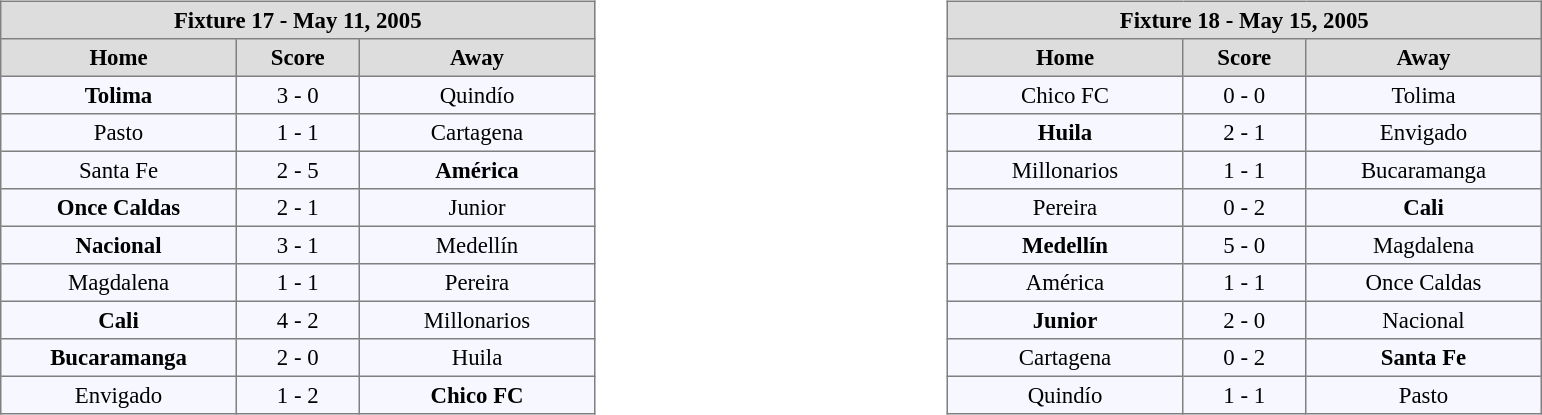<table width=100%>
<tr>
<td valign=top width=50% align=left><br><table align=center bgcolor="#f7f8ff" cellpadding="3" cellspacing="0" border="1" style="font-size: 95%; border: gray solid 1px; border-collapse: collapse;">
<tr align=center bgcolor=#DDDDDD style="color:black;">
<th colspan=3 align=center>Fixture 17 - May 11, 2005</th>
</tr>
<tr align=center bgcolor=#DDDDDD style="color:black;">
<th width="150">Home</th>
<th width="75">Score</th>
<th width="150">Away</th>
</tr>
<tr align=center>
<td><strong>Tolima</strong></td>
<td>3 - 0</td>
<td>Quindío</td>
</tr>
<tr align=center>
<td>Pasto</td>
<td>1 - 1</td>
<td>Cartagena</td>
</tr>
<tr align=center>
<td>Santa Fe</td>
<td>2 - 5</td>
<td><strong>América</strong></td>
</tr>
<tr align=center>
<td><strong>Once Caldas</strong></td>
<td>2 - 1</td>
<td>Junior</td>
</tr>
<tr align=center>
<td><strong>Nacional</strong></td>
<td>3 - 1</td>
<td>Medellín</td>
</tr>
<tr align=center>
<td>Magdalena</td>
<td>1 - 1</td>
<td>Pereira</td>
</tr>
<tr align=center>
<td><strong>Cali</strong></td>
<td>4 - 2</td>
<td>Millonarios</td>
</tr>
<tr align=center>
<td><strong>Bucaramanga</strong></td>
<td>2 - 0</td>
<td>Huila</td>
</tr>
<tr align=center>
<td>Envigado</td>
<td>1 - 2</td>
<td><strong>Chico FC</strong></td>
</tr>
</table>
</td>
<td valign=top width=50% align=left><br><table align=center bgcolor="#f7f8ff" cellpadding="3" cellspacing="0" border="1" style="font-size: 95%; border: gray solid 1px; border-collapse: collapse;">
<tr align=center bgcolor=#DDDDDD style="color:black;">
<th colspan=3 align=center>Fixture 18 - May 15, 2005</th>
</tr>
<tr align=center bgcolor=#DDDDDD style="color:black;">
<th width="150">Home</th>
<th width="75">Score</th>
<th width="150">Away</th>
</tr>
<tr align=center>
<td>Chico FC</td>
<td>0 - 0</td>
<td>Tolima</td>
</tr>
<tr align=center>
<td><strong>Huila</strong></td>
<td>2 - 1</td>
<td>Envigado</td>
</tr>
<tr align=center>
<td>Millonarios</td>
<td>1 - 1</td>
<td>Bucaramanga</td>
</tr>
<tr align=center>
<td>Pereira</td>
<td>0 - 2</td>
<td><strong>Cali</strong></td>
</tr>
<tr align=center>
<td><strong>Medellín</strong></td>
<td>5 - 0</td>
<td>Magdalena</td>
</tr>
<tr align=center>
<td>América</td>
<td>1 - 1</td>
<td>Once Caldas</td>
</tr>
<tr align=center>
<td><strong>Junior</strong></td>
<td>2 - 0</td>
<td>Nacional</td>
</tr>
<tr align=center>
<td>Cartagena</td>
<td>0 - 2</td>
<td><strong>Santa Fe</strong></td>
</tr>
<tr align=center>
<td>Quindío</td>
<td>1 - 1</td>
<td>Pasto</td>
</tr>
</table>
</td>
</tr>
</table>
